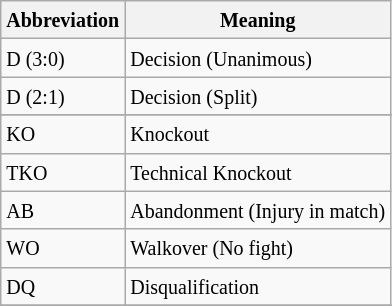<table class="wikitable">
<tr>
<th><small>Abbreviation</small></th>
<th><small>Meaning</small></th>
</tr>
<tr>
<td><small>D (3:0)</small></td>
<td><small>Decision (Unanimous)</small></td>
</tr>
<tr>
<td><small>D (2:1)</small></td>
<td><small>Decision (Split)</small></td>
</tr>
<tr>
</tr>
<tr>
<td><small>KO</small></td>
<td><small>Knockout</small></td>
</tr>
<tr>
<td><small>TKO</small></td>
<td><small>Technical Knockout</small></td>
</tr>
<tr>
<td><small>AB</small></td>
<td><small>Abandonment (Injury in match)</small></td>
</tr>
<tr>
<td><small>WO</small></td>
<td><small>Walkover (No fight)</small></td>
</tr>
<tr>
<td><small>DQ</small></td>
<td><small>Disqualification</small></td>
</tr>
<tr>
</tr>
</table>
